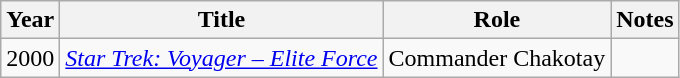<table class="wikitable sortable">
<tr>
<th>Year</th>
<th>Title</th>
<th>Role</th>
<th class="unsortable">Notes</th>
</tr>
<tr>
<td>2000</td>
<td><em><a href='#'>Star Trek: Voyager – Elite Force</a></em></td>
<td>Commander Chakotay</td>
<td></td>
</tr>
</table>
